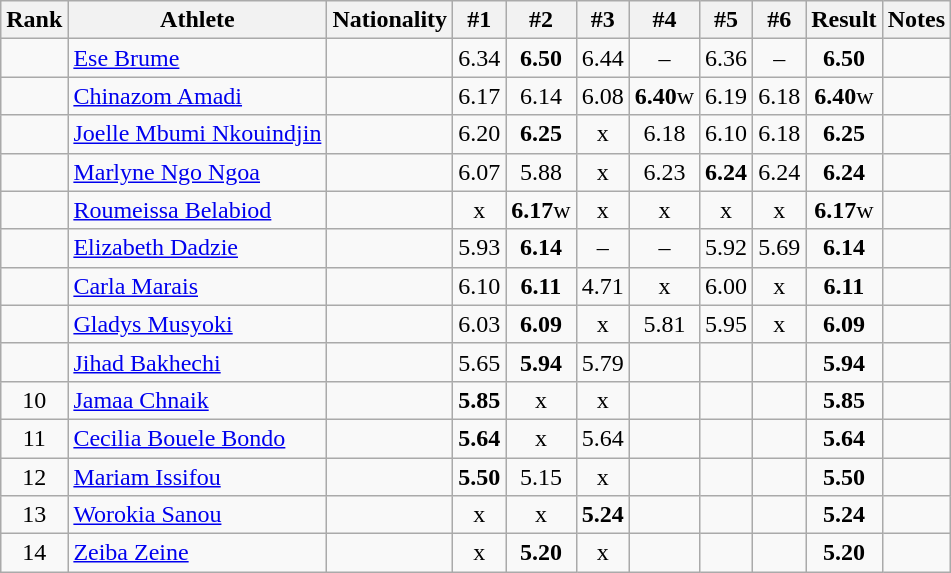<table class="wikitable sortable" style="text-align:center">
<tr>
<th>Rank</th>
<th>Athlete</th>
<th>Nationality</th>
<th>#1</th>
<th>#2</th>
<th>#3</th>
<th>#4</th>
<th>#5</th>
<th>#6</th>
<th>Result</th>
<th>Notes</th>
</tr>
<tr>
<td></td>
<td align="left"><a href='#'>Ese Brume</a></td>
<td align=left></td>
<td>6.34</td>
<td><strong>6.50</strong></td>
<td>6.44</td>
<td>–</td>
<td>6.36</td>
<td>–</td>
<td><strong>6.50</strong></td>
<td></td>
</tr>
<tr>
<td></td>
<td align="left"><a href='#'>Chinazom Amadi</a></td>
<td align=left></td>
<td>6.17</td>
<td>6.14</td>
<td>6.08</td>
<td><strong>6.40</strong>w</td>
<td>6.19</td>
<td>6.18</td>
<td><strong>6.40</strong>w</td>
<td></td>
</tr>
<tr>
<td></td>
<td align="left"><a href='#'>Joelle Mbumi Nkouindjin</a></td>
<td align=left></td>
<td>6.20</td>
<td><strong>6.25</strong></td>
<td>x</td>
<td>6.18</td>
<td>6.10</td>
<td>6.18</td>
<td><strong>6.25</strong></td>
<td></td>
</tr>
<tr>
<td></td>
<td align="left"><a href='#'>Marlyne Ngo Ngoa</a></td>
<td align=left></td>
<td>6.07</td>
<td>5.88</td>
<td>x</td>
<td>6.23</td>
<td><strong>6.24</strong></td>
<td>6.24</td>
<td><strong>6.24</strong></td>
<td></td>
</tr>
<tr>
<td></td>
<td align="left"><a href='#'>Roumeissa Belabiod</a></td>
<td align=left></td>
<td>x</td>
<td><strong>6.17</strong>w</td>
<td>x</td>
<td>x</td>
<td>x</td>
<td>x</td>
<td><strong>6.17</strong>w</td>
<td></td>
</tr>
<tr>
<td></td>
<td align="left"><a href='#'>Elizabeth Dadzie</a></td>
<td align=left></td>
<td>5.93</td>
<td><strong>6.14</strong></td>
<td>–</td>
<td>–</td>
<td>5.92</td>
<td>5.69</td>
<td><strong>6.14</strong></td>
<td></td>
</tr>
<tr>
<td></td>
<td align="left"><a href='#'>Carla Marais</a></td>
<td align=left></td>
<td>6.10</td>
<td><strong>6.11</strong></td>
<td>4.71</td>
<td>x</td>
<td>6.00</td>
<td>x</td>
<td><strong>6.11</strong></td>
<td></td>
</tr>
<tr>
<td></td>
<td align="left"><a href='#'>Gladys Musyoki</a></td>
<td align=left></td>
<td>6.03</td>
<td><strong>6.09</strong></td>
<td>x</td>
<td>5.81</td>
<td>5.95</td>
<td>x</td>
<td><strong>6.09</strong></td>
<td></td>
</tr>
<tr>
<td></td>
<td align="left"><a href='#'>Jihad Bakhechi</a></td>
<td align=left></td>
<td>5.65</td>
<td><strong>5.94</strong></td>
<td>5.79</td>
<td></td>
<td></td>
<td></td>
<td><strong>5.94</strong></td>
<td></td>
</tr>
<tr>
<td>10</td>
<td align="left"><a href='#'>Jamaa Chnaik</a></td>
<td align=left></td>
<td><strong>5.85</strong></td>
<td>x</td>
<td>x</td>
<td></td>
<td></td>
<td></td>
<td><strong>5.85</strong></td>
<td></td>
</tr>
<tr>
<td>11</td>
<td align="left"><a href='#'>Cecilia Bouele Bondo</a></td>
<td align=left></td>
<td><strong>5.64</strong></td>
<td>x</td>
<td>5.64</td>
<td></td>
<td></td>
<td></td>
<td><strong>5.64</strong></td>
<td></td>
</tr>
<tr>
<td>12</td>
<td align="left"><a href='#'>Mariam Issifou</a></td>
<td align=left></td>
<td><strong>5.50</strong></td>
<td>5.15</td>
<td>x</td>
<td></td>
<td></td>
<td></td>
<td><strong>5.50</strong></td>
<td></td>
</tr>
<tr>
<td>13</td>
<td align="left"><a href='#'>Worokia Sanou</a></td>
<td align=left></td>
<td>x</td>
<td>x</td>
<td><strong>5.24</strong></td>
<td></td>
<td></td>
<td></td>
<td><strong>5.24</strong></td>
<td></td>
</tr>
<tr>
<td>14</td>
<td align="left"><a href='#'>Zeiba Zeine</a></td>
<td align=left></td>
<td>x</td>
<td><strong>5.20</strong></td>
<td>x</td>
<td></td>
<td></td>
<td></td>
<td><strong>5.20</strong></td>
<td></td>
</tr>
</table>
